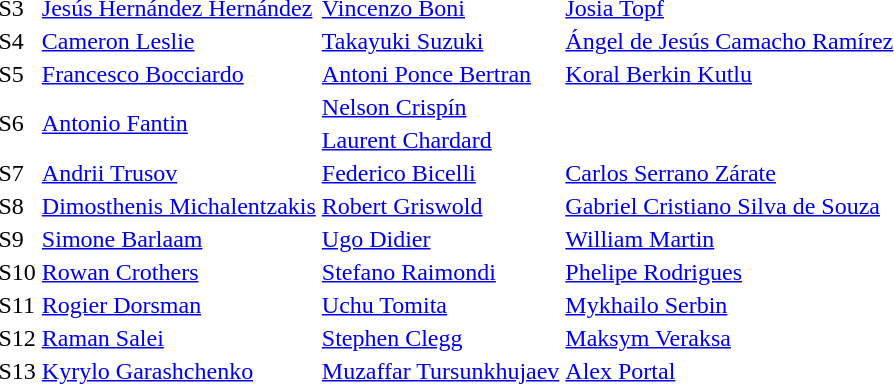<table>
<tr>
<td>S3</td>
<td><a href='#'>Jesús Hernández Hernández</a><br></td>
<td><a href='#'>Vincenzo Boni</a><br></td>
<td><a href='#'>Josia Topf</a><br></td>
</tr>
<tr>
<td>S4</td>
<td><a href='#'>Cameron Leslie</a><br></td>
<td><a href='#'>Takayuki Suzuki</a><br></td>
<td><a href='#'>Ángel de Jesús Camacho Ramírez</a><br></td>
</tr>
<tr>
<td>S5</td>
<td><a href='#'>Francesco Bocciardo</a><br></td>
<td><a href='#'>Antoni Ponce Bertran</a><br></td>
<td><a href='#'>Koral Berkin Kutlu</a><br></td>
</tr>
<tr>
<td rowspan=2>S6</td>
<td rowspan=2><a href='#'>Antonio Fantin</a><br></td>
<td><a href='#'>Nelson Crispín</a><br></td>
</tr>
<tr>
<td><a href='#'>Laurent Chardard</a><br></td>
<td></td>
</tr>
<tr>
<td>S7</td>
<td><a href='#'>Andrii Trusov</a><br></td>
<td><a href='#'>Federico Bicelli</a><br></td>
<td><a href='#'>Carlos Serrano Zárate</a><br></td>
</tr>
<tr>
<td>S8</td>
<td><a href='#'>Dimosthenis Michalentzakis</a><br></td>
<td><a href='#'>Robert Griswold</a><br></td>
<td><a href='#'>Gabriel Cristiano Silva de Souza</a><br></td>
</tr>
<tr>
<td>S9</td>
<td><a href='#'>Simone Barlaam</a><br></td>
<td><a href='#'>Ugo Didier</a><br></td>
<td><a href='#'>William Martin</a><br></td>
</tr>
<tr>
<td>S10</td>
<td><a href='#'>Rowan Crothers</a><br></td>
<td><a href='#'>Stefano Raimondi</a><br></td>
<td><a href='#'>Phelipe Rodrigues</a><br></td>
</tr>
<tr>
<td>S11</td>
<td><a href='#'>Rogier Dorsman</a><br></td>
<td><a href='#'>Uchu Tomita</a><br></td>
<td><a href='#'>Mykhailo Serbin</a><br></td>
</tr>
<tr>
<td>S12</td>
<td><a href='#'>Raman Salei</a><br></td>
<td><a href='#'>Stephen Clegg</a><br></td>
<td><a href='#'>Maksym Veraksa</a><br></td>
</tr>
<tr>
<td>S13</td>
<td><a href='#'>Kyrylo Garashchenko</a><br></td>
<td><a href='#'>Muzaffar Tursunkhujaev</a><br></td>
<td><a href='#'>Alex Portal</a><br></td>
</tr>
</table>
